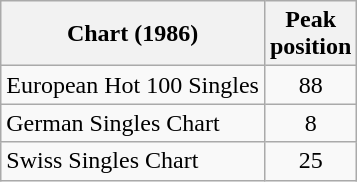<table class="wikitable sortable">
<tr>
<th>Chart (1986)</th>
<th>Peak<br>position</th>
</tr>
<tr>
<td>European Hot 100 Singles</td>
<td style="text-align:center;">88</td>
</tr>
<tr>
<td>German Singles Chart</td>
<td style="text-align:center;">8</td>
</tr>
<tr>
<td>Swiss Singles Chart</td>
<td style="text-align:center;">25</td>
</tr>
</table>
